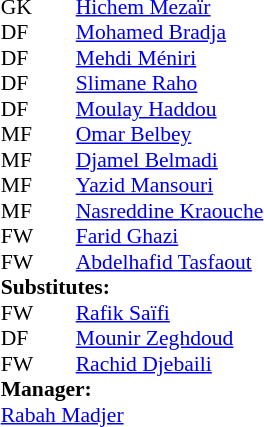<table cellspacing="0" cellpadding="0" style="font-size:90%; margin:0.2em auto;">
<tr>
<th width="25"></th>
<th width="25"></th>
</tr>
<tr>
<td>GK</td>
<td></td>
<td><a href='#'>Hichem Mezaïr</a></td>
</tr>
<tr>
<td>DF</td>
<td></td>
<td><a href='#'>Mohamed Bradja</a></td>
</tr>
<tr>
<td>DF</td>
<td></td>
<td><a href='#'>Mehdi Méniri</a></td>
</tr>
<tr>
<td>DF</td>
<td></td>
<td><a href='#'>Slimane Raho</a></td>
</tr>
<tr>
<td>DF</td>
<td></td>
<td><a href='#'>Moulay Haddou</a></td>
</tr>
<tr>
<td>MF</td>
<td></td>
<td><a href='#'>Omar Belbey</a></td>
</tr>
<tr>
<td>MF</td>
<td></td>
<td><a href='#'>Djamel Belmadi</a></td>
</tr>
<tr>
<td>MF</td>
<td></td>
<td><a href='#'>Yazid Mansouri</a></td>
</tr>
<tr>
<td>MF</td>
<td></td>
<td><a href='#'>Nasreddine Kraouche</a></td>
</tr>
<tr>
<td>FW</td>
<td></td>
<td><a href='#'>Farid Ghazi</a></td>
</tr>
<tr>
<td>FW</td>
<td></td>
<td><a href='#'>Abdelhafid Tasfaout</a></td>
<td></td>
</tr>
<tr>
<td colspan=4><strong>Substitutes:</strong></td>
</tr>
<tr>
<td>FW</td>
<td></td>
<td><a href='#'>Rafik Saïfi</a></td>
</tr>
<tr>
<td>DF</td>
<td></td>
<td><a href='#'>Mounir Zeghdoud</a></td>
</tr>
<tr>
<td>FW</td>
<td></td>
<td><a href='#'>Rachid Djebaili</a></td>
</tr>
<tr>
<td colspan=4><strong>Manager:</strong></td>
</tr>
<tr>
<td colspan="4"> <a href='#'>Rabah Madjer</a></td>
</tr>
</table>
